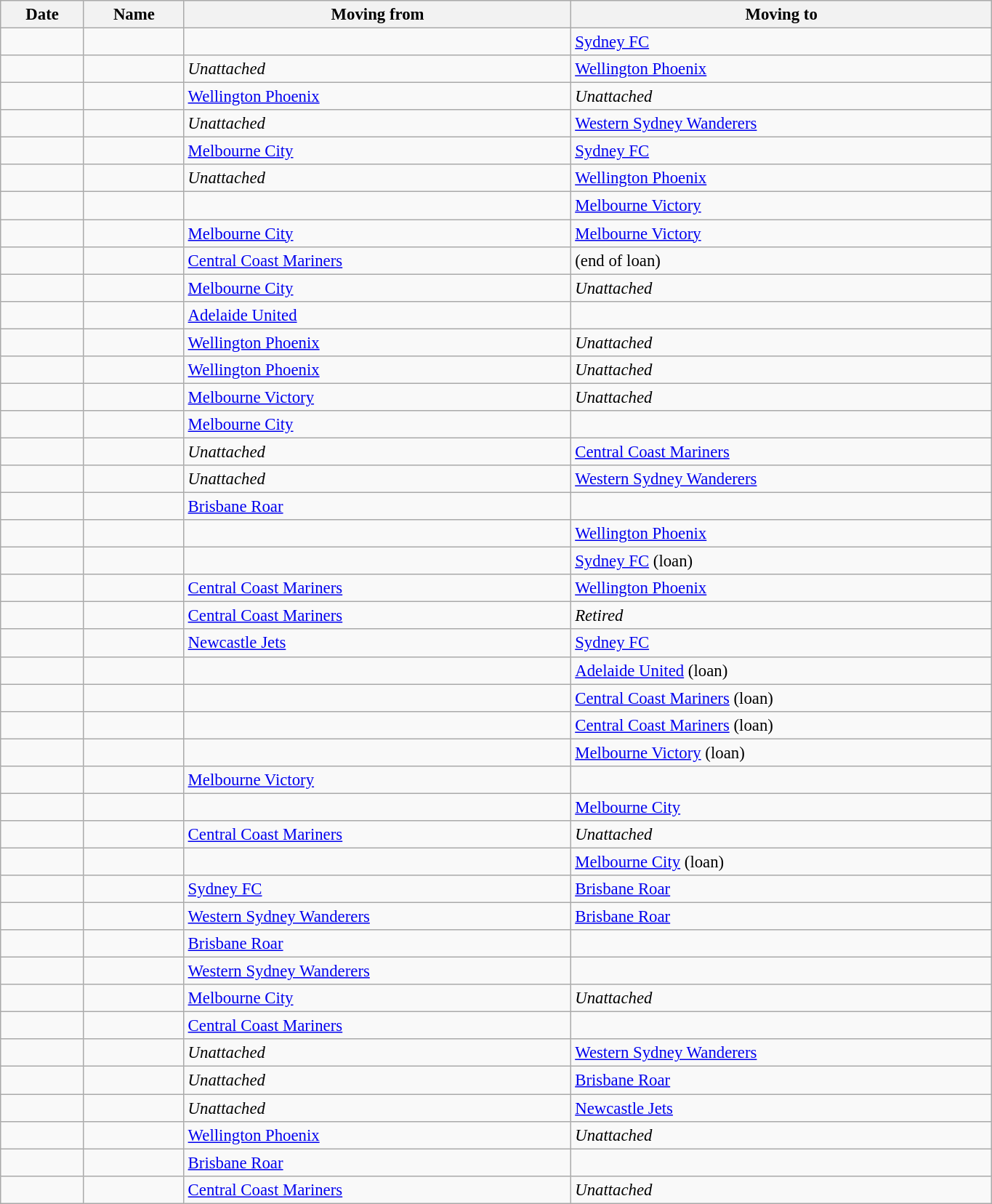<table class="wikitable sortable" style="width:72%; font-size:95%; ">
<tr>
<th>Date</th>
<th>Name</th>
<th>Moving from</th>
<th>Moving to</th>
</tr>
<tr>
<td></td>
<td></td>
<td></td>
<td><a href='#'>Sydney FC</a></td>
</tr>
<tr>
<td></td>
<td></td>
<td><em>Unattached</em></td>
<td><a href='#'>Wellington Phoenix</a></td>
</tr>
<tr>
<td></td>
<td></td>
<td><a href='#'>Wellington Phoenix</a></td>
<td><em>Unattached</em></td>
</tr>
<tr>
<td></td>
<td></td>
<td><em>Unattached</em></td>
<td><a href='#'>Western Sydney Wanderers</a></td>
</tr>
<tr>
<td></td>
<td></td>
<td><a href='#'>Melbourne City</a></td>
<td><a href='#'>Sydney FC</a></td>
</tr>
<tr>
<td></td>
<td></td>
<td><em>Unattached</em></td>
<td><a href='#'>Wellington Phoenix</a></td>
</tr>
<tr>
<td></td>
<td></td>
<td></td>
<td><a href='#'>Melbourne Victory</a></td>
</tr>
<tr>
<td></td>
<td></td>
<td><a href='#'>Melbourne City</a></td>
<td><a href='#'>Melbourne Victory</a></td>
</tr>
<tr>
<td></td>
<td></td>
<td><a href='#'>Central Coast Mariners</a></td>
<td> (end of loan)</td>
</tr>
<tr>
<td></td>
<td></td>
<td><a href='#'>Melbourne City</a></td>
<td><em>Unattached</em></td>
</tr>
<tr>
<td></td>
<td></td>
<td><a href='#'>Adelaide United</a></td>
<td></td>
</tr>
<tr>
<td></td>
<td></td>
<td><a href='#'>Wellington Phoenix</a></td>
<td><em>Unattached</em></td>
</tr>
<tr>
<td></td>
<td></td>
<td><a href='#'>Wellington Phoenix</a></td>
<td><em>Unattached</em></td>
</tr>
<tr>
<td></td>
<td></td>
<td><a href='#'>Melbourne Victory</a></td>
<td><em>Unattached</em></td>
</tr>
<tr>
<td></td>
<td></td>
<td><a href='#'>Melbourne City</a></td>
<td></td>
</tr>
<tr>
<td></td>
<td></td>
<td><em>Unattached</em></td>
<td><a href='#'>Central Coast Mariners</a></td>
</tr>
<tr>
<td></td>
<td></td>
<td><em>Unattached</em></td>
<td><a href='#'>Western Sydney Wanderers</a></td>
</tr>
<tr>
<td></td>
<td></td>
<td><a href='#'>Brisbane Roar</a></td>
<td></td>
</tr>
<tr>
<td></td>
<td></td>
<td></td>
<td><a href='#'>Wellington Phoenix</a></td>
</tr>
<tr>
<td></td>
<td></td>
<td></td>
<td><a href='#'>Sydney FC</a> (loan)</td>
</tr>
<tr>
<td></td>
<td></td>
<td><a href='#'>Central Coast Mariners</a></td>
<td><a href='#'>Wellington Phoenix</a></td>
</tr>
<tr>
<td></td>
<td></td>
<td><a href='#'>Central Coast Mariners</a></td>
<td><em>Retired</em></td>
</tr>
<tr>
<td></td>
<td></td>
<td><a href='#'>Newcastle Jets</a></td>
<td><a href='#'>Sydney FC</a></td>
</tr>
<tr>
<td></td>
<td></td>
<td></td>
<td><a href='#'>Adelaide United</a> (loan)</td>
</tr>
<tr>
<td></td>
<td></td>
<td></td>
<td><a href='#'>Central Coast Mariners</a> (loan)</td>
</tr>
<tr>
<td></td>
<td></td>
<td></td>
<td><a href='#'>Central Coast Mariners</a> (loan)</td>
</tr>
<tr>
<td></td>
<td></td>
<td></td>
<td><a href='#'>Melbourne Victory</a> (loan)</td>
</tr>
<tr>
<td></td>
<td></td>
<td><a href='#'>Melbourne Victory</a></td>
<td></td>
</tr>
<tr>
<td></td>
<td></td>
<td></td>
<td><a href='#'>Melbourne City</a></td>
</tr>
<tr>
<td></td>
<td></td>
<td><a href='#'>Central Coast Mariners</a></td>
<td><em>Unattached</em></td>
</tr>
<tr>
<td></td>
<td></td>
<td></td>
<td><a href='#'>Melbourne City</a> (loan)</td>
</tr>
<tr>
<td></td>
<td></td>
<td><a href='#'>Sydney FC</a></td>
<td><a href='#'>Brisbane Roar</a></td>
</tr>
<tr>
<td></td>
<td></td>
<td><a href='#'>Western Sydney Wanderers</a></td>
<td><a href='#'>Brisbane Roar</a></td>
</tr>
<tr>
<td></td>
<td></td>
<td><a href='#'>Brisbane Roar</a></td>
<td></td>
</tr>
<tr>
<td></td>
<td></td>
<td><a href='#'>Western Sydney Wanderers</a></td>
<td></td>
</tr>
<tr>
<td></td>
<td></td>
<td><a href='#'>Melbourne City</a></td>
<td><em>Unattached</em></td>
</tr>
<tr>
<td></td>
<td></td>
<td><a href='#'>Central Coast Mariners</a></td>
<td></td>
</tr>
<tr>
<td></td>
<td></td>
<td><em>Unattached</em></td>
<td><a href='#'>Western Sydney Wanderers</a></td>
</tr>
<tr>
<td></td>
<td></td>
<td><em>Unattached</em></td>
<td><a href='#'>Brisbane Roar</a></td>
</tr>
<tr>
<td></td>
<td></td>
<td><em>Unattached</em></td>
<td><a href='#'>Newcastle Jets</a></td>
</tr>
<tr>
<td></td>
<td></td>
<td><a href='#'>Wellington Phoenix</a></td>
<td><em>Unattached</em></td>
</tr>
<tr>
<td></td>
<td></td>
<td><a href='#'>Brisbane Roar</a></td>
<td></td>
</tr>
<tr>
<td></td>
<td></td>
<td><a href='#'>Central Coast Mariners</a></td>
<td><em>Unattached</em></td>
</tr>
</table>
